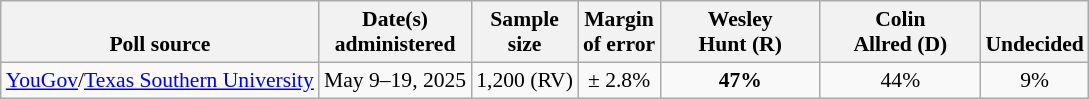<table class="wikitable" style="font-size:90%;text-align:center;">
<tr valign=bottom>
<th>Poll source</th>
<th>Date(s)<br>administered</th>
<th>Sample<br>size</th>
<th>Margin<br>of error</th>
<th style="width:100px;">Wesley<br>Hunt (R)</th>
<th style="width:100px;">Colin<br>Allred (D)</th>
<th>Undecided</th>
</tr>
<tr>
<td style="text-align:left;"><a href='#'>YouGov</a>/<a href='#'>Texas Southern University</a></td>
<td>May 9–19, 2025</td>
<td>1,200 (RV)</td>
<td>± 2.8%</td>
<td><strong>47%</strong></td>
<td>44%</td>
<td>9%</td>
</tr>
</table>
